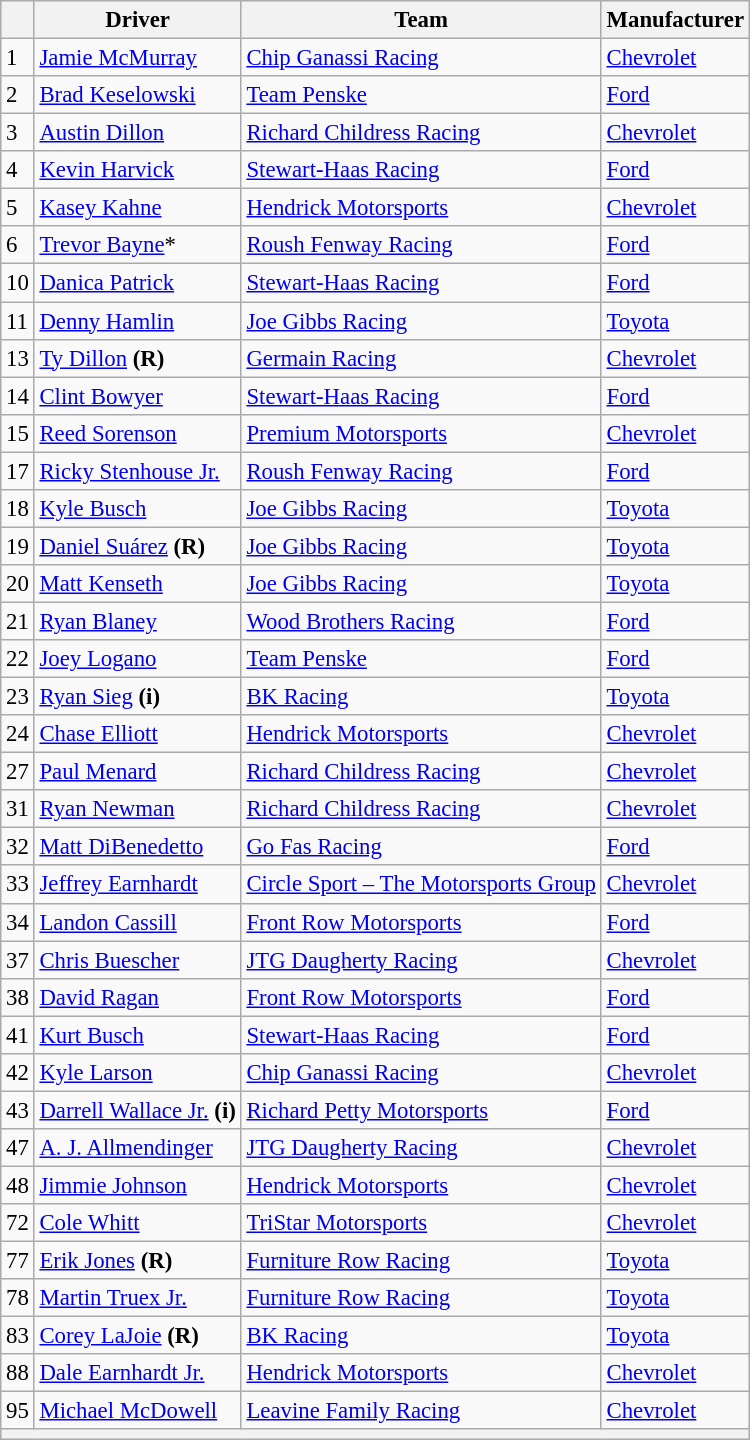<table class="wikitable" style="font-size:95%">
<tr>
<th></th>
<th>Driver</th>
<th>Team</th>
<th>Manufacturer</th>
</tr>
<tr>
<td>1</td>
<td><a href='#'>Jamie McMurray</a></td>
<td><a href='#'>Chip Ganassi Racing</a></td>
<td><a href='#'>Chevrolet</a></td>
</tr>
<tr>
<td>2</td>
<td><a href='#'>Brad Keselowski</a></td>
<td><a href='#'>Team Penske</a></td>
<td><a href='#'>Ford</a></td>
</tr>
<tr>
<td>3</td>
<td><a href='#'>Austin Dillon</a></td>
<td><a href='#'>Richard Childress Racing</a></td>
<td><a href='#'>Chevrolet</a></td>
</tr>
<tr>
<td>4</td>
<td><a href='#'>Kevin Harvick</a></td>
<td><a href='#'>Stewart-Haas Racing</a></td>
<td><a href='#'>Ford</a></td>
</tr>
<tr>
<td>5</td>
<td><a href='#'>Kasey Kahne</a></td>
<td><a href='#'>Hendrick Motorsports</a></td>
<td><a href='#'>Chevrolet</a></td>
</tr>
<tr>
<td>6</td>
<td><a href='#'>Trevor Bayne</a>*</td>
<td><a href='#'>Roush Fenway Racing</a></td>
<td><a href='#'>Ford</a></td>
</tr>
<tr>
<td>10</td>
<td><a href='#'>Danica Patrick</a></td>
<td><a href='#'>Stewart-Haas Racing</a></td>
<td><a href='#'>Ford</a></td>
</tr>
<tr>
<td>11</td>
<td><a href='#'>Denny Hamlin</a></td>
<td><a href='#'>Joe Gibbs Racing</a></td>
<td><a href='#'>Toyota</a></td>
</tr>
<tr>
<td>13</td>
<td><a href='#'>Ty Dillon</a> <strong>(R)</strong></td>
<td><a href='#'>Germain Racing</a></td>
<td><a href='#'>Chevrolet</a></td>
</tr>
<tr>
<td>14</td>
<td><a href='#'>Clint Bowyer</a></td>
<td><a href='#'>Stewart-Haas Racing</a></td>
<td><a href='#'>Ford</a></td>
</tr>
<tr>
<td>15</td>
<td><a href='#'>Reed Sorenson</a></td>
<td><a href='#'>Premium Motorsports</a></td>
<td><a href='#'>Chevrolet</a></td>
</tr>
<tr>
<td>17</td>
<td><a href='#'>Ricky Stenhouse Jr.</a></td>
<td><a href='#'>Roush Fenway Racing</a></td>
<td><a href='#'>Ford</a></td>
</tr>
<tr>
<td>18</td>
<td><a href='#'>Kyle Busch</a></td>
<td><a href='#'>Joe Gibbs Racing</a></td>
<td><a href='#'>Toyota</a></td>
</tr>
<tr>
<td>19</td>
<td><a href='#'>Daniel Suárez</a> <strong>(R)</strong></td>
<td><a href='#'>Joe Gibbs Racing</a></td>
<td><a href='#'>Toyota</a></td>
</tr>
<tr>
<td>20</td>
<td><a href='#'>Matt Kenseth</a></td>
<td><a href='#'>Joe Gibbs Racing</a></td>
<td><a href='#'>Toyota</a></td>
</tr>
<tr>
<td>21</td>
<td><a href='#'>Ryan Blaney</a></td>
<td><a href='#'>Wood Brothers Racing</a></td>
<td><a href='#'>Ford</a></td>
</tr>
<tr>
<td>22</td>
<td><a href='#'>Joey Logano</a></td>
<td><a href='#'>Team Penske</a></td>
<td><a href='#'>Ford</a></td>
</tr>
<tr>
<td>23</td>
<td><a href='#'>Ryan Sieg</a> <strong>(i)</strong></td>
<td><a href='#'>BK Racing</a></td>
<td><a href='#'>Toyota</a></td>
</tr>
<tr>
<td>24</td>
<td><a href='#'>Chase Elliott</a></td>
<td><a href='#'>Hendrick Motorsports</a></td>
<td><a href='#'>Chevrolet</a></td>
</tr>
<tr>
<td>27</td>
<td><a href='#'>Paul Menard</a></td>
<td><a href='#'>Richard Childress Racing</a></td>
<td><a href='#'>Chevrolet</a></td>
</tr>
<tr>
<td>31</td>
<td><a href='#'>Ryan Newman</a></td>
<td><a href='#'>Richard Childress Racing</a></td>
<td><a href='#'>Chevrolet</a></td>
</tr>
<tr>
<td>32</td>
<td><a href='#'>Matt DiBenedetto</a></td>
<td><a href='#'>Go Fas Racing</a></td>
<td><a href='#'>Ford</a></td>
</tr>
<tr>
<td>33</td>
<td><a href='#'>Jeffrey Earnhardt</a></td>
<td><a href='#'>Circle Sport – The Motorsports Group</a></td>
<td><a href='#'>Chevrolet</a></td>
</tr>
<tr>
<td>34</td>
<td><a href='#'>Landon Cassill</a></td>
<td><a href='#'>Front Row Motorsports</a></td>
<td><a href='#'>Ford</a></td>
</tr>
<tr>
<td>37</td>
<td><a href='#'>Chris Buescher</a></td>
<td><a href='#'>JTG Daugherty Racing</a></td>
<td><a href='#'>Chevrolet</a></td>
</tr>
<tr>
<td>38</td>
<td><a href='#'>David Ragan</a></td>
<td><a href='#'>Front Row Motorsports</a></td>
<td><a href='#'>Ford</a></td>
</tr>
<tr>
<td>41</td>
<td><a href='#'>Kurt Busch</a></td>
<td><a href='#'>Stewart-Haas Racing</a></td>
<td><a href='#'>Ford</a></td>
</tr>
<tr>
<td>42</td>
<td><a href='#'>Kyle Larson</a></td>
<td><a href='#'>Chip Ganassi Racing</a></td>
<td><a href='#'>Chevrolet</a></td>
</tr>
<tr>
<td>43</td>
<td><a href='#'>Darrell Wallace Jr.</a> <strong>(i)</strong></td>
<td><a href='#'>Richard Petty Motorsports</a></td>
<td><a href='#'>Ford</a></td>
</tr>
<tr>
<td>47</td>
<td><a href='#'>A. J. Allmendinger</a></td>
<td><a href='#'>JTG Daugherty Racing</a></td>
<td><a href='#'>Chevrolet</a></td>
</tr>
<tr>
<td>48</td>
<td><a href='#'>Jimmie Johnson</a></td>
<td><a href='#'>Hendrick Motorsports</a></td>
<td><a href='#'>Chevrolet</a></td>
</tr>
<tr>
<td>72</td>
<td><a href='#'>Cole Whitt</a></td>
<td><a href='#'>TriStar Motorsports</a></td>
<td><a href='#'>Chevrolet</a></td>
</tr>
<tr>
<td>77</td>
<td><a href='#'>Erik Jones</a> <strong>(R)</strong></td>
<td><a href='#'>Furniture Row Racing</a></td>
<td><a href='#'>Toyota</a></td>
</tr>
<tr>
<td>78</td>
<td><a href='#'>Martin Truex Jr.</a></td>
<td><a href='#'>Furniture Row Racing</a></td>
<td><a href='#'>Toyota</a></td>
</tr>
<tr>
<td>83</td>
<td><a href='#'>Corey LaJoie</a> <strong>(R)</strong></td>
<td><a href='#'>BK Racing</a></td>
<td><a href='#'>Toyota</a></td>
</tr>
<tr>
<td>88</td>
<td><a href='#'>Dale Earnhardt Jr.</a></td>
<td><a href='#'>Hendrick Motorsports</a></td>
<td><a href='#'>Chevrolet</a></td>
</tr>
<tr>
<td>95</td>
<td><a href='#'>Michael McDowell</a></td>
<td><a href='#'>Leavine Family Racing</a></td>
<td><a href='#'>Chevrolet</a></td>
</tr>
<tr>
<th colspan="4"></th>
</tr>
</table>
